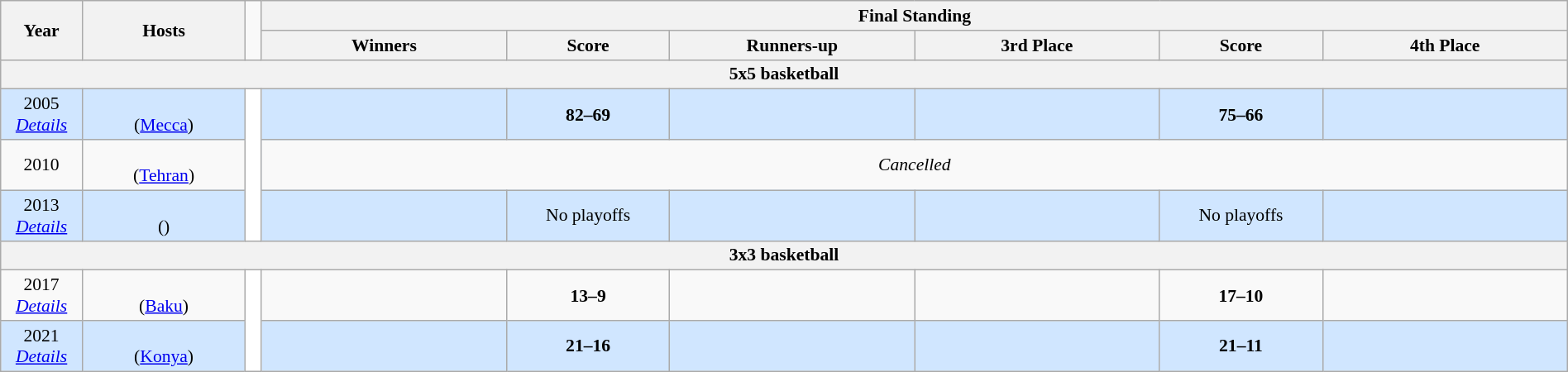<table class=wikitable style="text-align:center; font-size:90%; width:100%">
<tr>
<th rowspan=2 width=5%>Year</th>
<th rowspan=2 width=10%>Hosts</th>
<td width=1% rowspan=2></td>
<th colspan=6>Final Standing</th>
</tr>
<tr>
<th width=15%>Winners</th>
<th width=10%>Score</th>
<th width=15%>Runners-up</th>
<th width=15%>3rd Place</th>
<th width=10%>Score</th>
<th width=15%>4th Place</th>
</tr>
<tr>
<th colspan=9>5x5 basketball</th>
</tr>
<tr style="background:#D0E6FF;">
<td>2005 <br> <em><a href='#'>Details</a></em></td>
<td><br> (<a href='#'>Mecca</a>)</td>
<td bgcolor=white width=1% rowspan=3></td>
<td><strong></strong></td>
<td><strong>82–69</strong></td>
<td></td>
<td></td>
<td><strong>75–66</strong></td>
<td></td>
</tr>
<tr>
<td>2010</td>
<td><br> (<a href='#'>Tehran</a>)</td>
<td colspan=8><em>Cancelled</em></td>
</tr>
<tr style="background:#D0E6FF;">
<td>2013 <br> <em><a href='#'>Details</a></em></td>
<td><br> ()</td>
<td><strong></strong></td>
<td><span>No playoffs</span></td>
<td></td>
<td></td>
<td><span>No playoffs</span></td>
<td></td>
</tr>
<tr>
<th colspan=9>3x3 basketball</th>
</tr>
<tr>
<td>2017 <br> <em><a href='#'>Details</a></em></td>
<td><br> (<a href='#'>Baku</a>)</td>
<td bgcolor=white width=1% rowspan=2></td>
<td><strong></strong></td>
<td><strong>13–9</strong></td>
<td></td>
<td></td>
<td><strong>17–10</strong></td>
<td></td>
</tr>
<tr style="background:#D0E6FF;">
<td>2021<br> <em><a href='#'>Details</a></em></td>
<td><br> (<a href='#'>Konya</a>)</td>
<td width=1% rowspan=2><strong></strong></td>
<td><strong>21–16</strong></td>
<td></td>
<td></td>
<td><strong>21–11</strong></td>
<td></td>
</tr>
</table>
